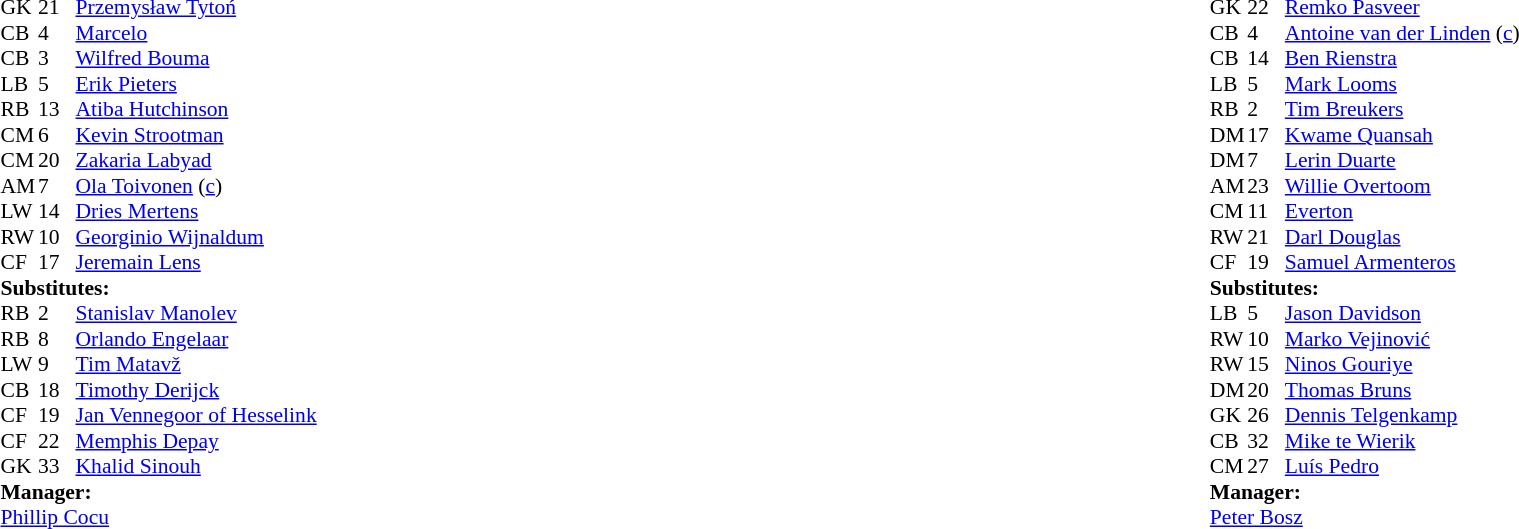<table width="100%">
<tr>
<td valign="top" width="40%"><br><table style="font-size:90%" cellspacing="0" cellpadding="0">
<tr>
<th width=25></th>
<th width=25></th>
</tr>
<tr>
<td>GK</td>
<td>21</td>
<td> <a href='#'>Przemysław Tytoń</a></td>
</tr>
<tr>
<td>CB</td>
<td>4</td>
<td> <a href='#'>Marcelo</a></td>
<td></td>
<td></td>
</tr>
<tr>
<td>CB</td>
<td>3</td>
<td> <a href='#'>Wilfred Bouma</a></td>
<td></td>
<td></td>
</tr>
<tr>
<td>LB</td>
<td>5</td>
<td> <a href='#'>Erik Pieters</a></td>
<td></td>
<td></td>
</tr>
<tr>
<td>RB</td>
<td>13</td>
<td> <a href='#'>Atiba Hutchinson</a></td>
</tr>
<tr>
<td>CM</td>
<td>6</td>
<td> <a href='#'>Kevin Strootman</a></td>
<td></td>
<td></td>
</tr>
<tr>
<td>CM</td>
<td>20</td>
<td> <a href='#'>Zakaria Labyad</a></td>
<td></td>
<td></td>
</tr>
<tr>
<td>AM</td>
<td>7</td>
<td> <a href='#'>Ola Toivonen</a> (<a href='#'>c</a>)</td>
</tr>
<tr>
<td>LW</td>
<td>14</td>
<td> <a href='#'>Dries Mertens</a></td>
<td></td>
<td></td>
</tr>
<tr>
<td>RW</td>
<td>10</td>
<td> <a href='#'>Georginio Wijnaldum</a></td>
</tr>
<tr>
<td>CF</td>
<td>17</td>
<td> <a href='#'>Jeremain Lens</a></td>
<td></td>
<td></td>
</tr>
<tr>
<td colspan=3><strong>Substitutes:</strong></td>
</tr>
<tr>
<td>RB</td>
<td>2</td>
<td> <a href='#'>Stanislav Manolev</a></td>
<td></td>
<td></td>
</tr>
<tr>
<td>RB</td>
<td>8</td>
<td> <a href='#'>Orlando Engelaar</a></td>
<td></td>
<td></td>
</tr>
<tr>
<td>LW</td>
<td>9</td>
<td> <a href='#'>Tim Matavž</a></td>
<td></td>
<td></td>
</tr>
<tr>
<td>CB</td>
<td>18</td>
<td> <a href='#'>Timothy Derijck</a></td>
<td></td>
<td></td>
</tr>
<tr>
<td>CF</td>
<td>19</td>
<td> <a href='#'>Jan Vennegoor of Hesselink</a></td>
<td></td>
<td></td>
</tr>
<tr>
<td>CF</td>
<td>22</td>
<td> <a href='#'>Memphis Depay</a></td>
<td></td>
<td></td>
</tr>
<tr>
<td>GK</td>
<td>33</td>
<td> <a href='#'>Khalid Sinouh</a></td>
<td></td>
<td></td>
</tr>
<tr>
<td colspan=3><strong>Manager:</strong></td>
</tr>
<tr>
<td colspan=3> <a href='#'>Phillip Cocu</a></td>
</tr>
</table>
</td>
<td valign="top" width="50%"><br><table style="font-size:90%; margin:auto" cellspacing="0" cellpadding="0">
<tr>
<th width=25></th>
<th width=25></th>
</tr>
<tr>
<td>GK</td>
<td>22</td>
<td> <a href='#'>Remko Pasveer</a></td>
</tr>
<tr>
<td>CB</td>
<td>4</td>
<td> <a href='#'>Antoine van der Linden</a> (<a href='#'>c</a>)</td>
<td></td>
<td></td>
</tr>
<tr>
<td>CB</td>
<td>14</td>
<td> <a href='#'>Ben Rienstra</a></td>
<td></td>
<td></td>
</tr>
<tr>
<td>LB</td>
<td>5</td>
<td> <a href='#'>Mark Looms</a></td>
</tr>
<tr>
<td>RB</td>
<td>2</td>
<td> <a href='#'>Tim Breukers</a></td>
</tr>
<tr>
<td>DM</td>
<td>17</td>
<td> <a href='#'>Kwame Quansah</a></td>
</tr>
<tr>
<td>DM</td>
<td>7</td>
<td> <a href='#'>Lerin Duarte</a></td>
<td></td>
<td></td>
</tr>
<tr>
<td>AM</td>
<td>23</td>
<td> <a href='#'>Willie Overtoom</a></td>
<td></td>
<td></td>
</tr>
<tr>
<td>CM</td>
<td>11</td>
<td> <a href='#'>Everton</a></td>
</tr>
<tr>
<td>RW</td>
<td>21</td>
<td> <a href='#'>Darl Douglas</a></td>
<td></td>
<td></td>
</tr>
<tr>
<td>CF</td>
<td>19</td>
<td> <a href='#'>Samuel Armenteros</a></td>
</tr>
<tr>
<td colspan=3><strong>Substitutes:</strong></td>
</tr>
<tr>
<td>LB</td>
<td>5</td>
<td> <a href='#'>Jason Davidson</a></td>
<td></td>
<td></td>
</tr>
<tr>
<td>RW</td>
<td>10</td>
<td> <a href='#'>Marko Vejinović</a></td>
<td></td>
<td></td>
</tr>
<tr>
<td>RW</td>
<td>15</td>
<td> <a href='#'>Ninos Gouriye</a></td>
<td></td>
<td></td>
</tr>
<tr>
<td>DM</td>
<td>20</td>
<td> <a href='#'>Thomas Bruns</a></td>
<td></td>
<td></td>
</tr>
<tr>
<td>GK</td>
<td>26</td>
<td> <a href='#'>Dennis Telgenkamp</a></td>
<td></td>
<td></td>
</tr>
<tr>
<td>CB</td>
<td>32</td>
<td> <a href='#'>Mike te Wierik</a></td>
<td></td>
<td></td>
</tr>
<tr>
<td>CM</td>
<td>27</td>
<td> <a href='#'>Luís Pedro</a></td>
<td></td>
<td></td>
</tr>
<tr>
<td colspan=3><strong>Manager:</strong></td>
</tr>
<tr>
<td colspan=3> <a href='#'>Peter Bosz</a></td>
</tr>
</table>
</td>
</tr>
</table>
